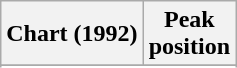<table class="wikitable sortable plainrowheaders" style="text-align:center">
<tr>
<th scope="col">Chart (1992)</th>
<th scope="col">Peak<br>position</th>
</tr>
<tr>
</tr>
<tr>
</tr>
<tr>
</tr>
<tr>
</tr>
</table>
